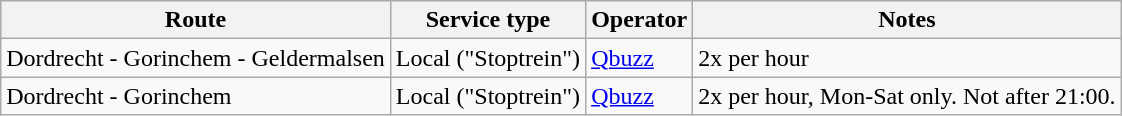<table class="wikitable">
<tr>
<th>Route</th>
<th>Service type</th>
<th>Operator</th>
<th>Notes</th>
</tr>
<tr>
<td>Dordrecht - Gorinchem - Geldermalsen</td>
<td>Local ("Stoptrein")</td>
<td><a href='#'>Qbuzz</a></td>
<td>2x per hour</td>
</tr>
<tr>
<td>Dordrecht - Gorinchem</td>
<td>Local ("Stoptrein")</td>
<td><a href='#'>Qbuzz</a></td>
<td>2x per hour, Mon-Sat only. Not after 21:00.</td>
</tr>
</table>
